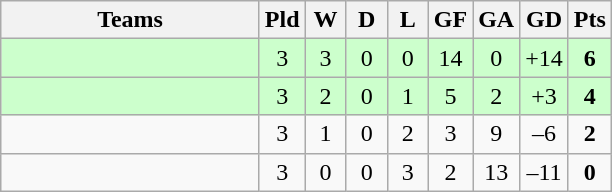<table class="wikitable" style="text-align: center;">
<tr>
<th width=165>Teams</th>
<th width=20>Pld</th>
<th width=20>W</th>
<th width=20>D</th>
<th width=20>L</th>
<th width=20>GF</th>
<th width=20>GA</th>
<th width=20>GD</th>
<th width=20>Pts</th>
</tr>
<tr align=center style="background:#ccffcc;">
<td style="text-align:left;"></td>
<td>3</td>
<td>3</td>
<td>0</td>
<td>0</td>
<td>14</td>
<td>0</td>
<td>+14</td>
<td><strong>6</strong></td>
</tr>
<tr align=center style="background:#ccffcc;">
<td style="text-align:left;"></td>
<td>3</td>
<td>2</td>
<td>0</td>
<td>1</td>
<td>5</td>
<td>2</td>
<td>+3</td>
<td><strong>4</strong></td>
</tr>
<tr align=center>
<td style="text-align:left;"></td>
<td>3</td>
<td>1</td>
<td>0</td>
<td>2</td>
<td>3</td>
<td>9</td>
<td>–6</td>
<td><strong>2</strong></td>
</tr>
<tr align=center>
<td style="text-align:left;"></td>
<td>3</td>
<td>0</td>
<td>0</td>
<td>3</td>
<td>2</td>
<td>13</td>
<td>–11</td>
<td><strong>0</strong></td>
</tr>
</table>
